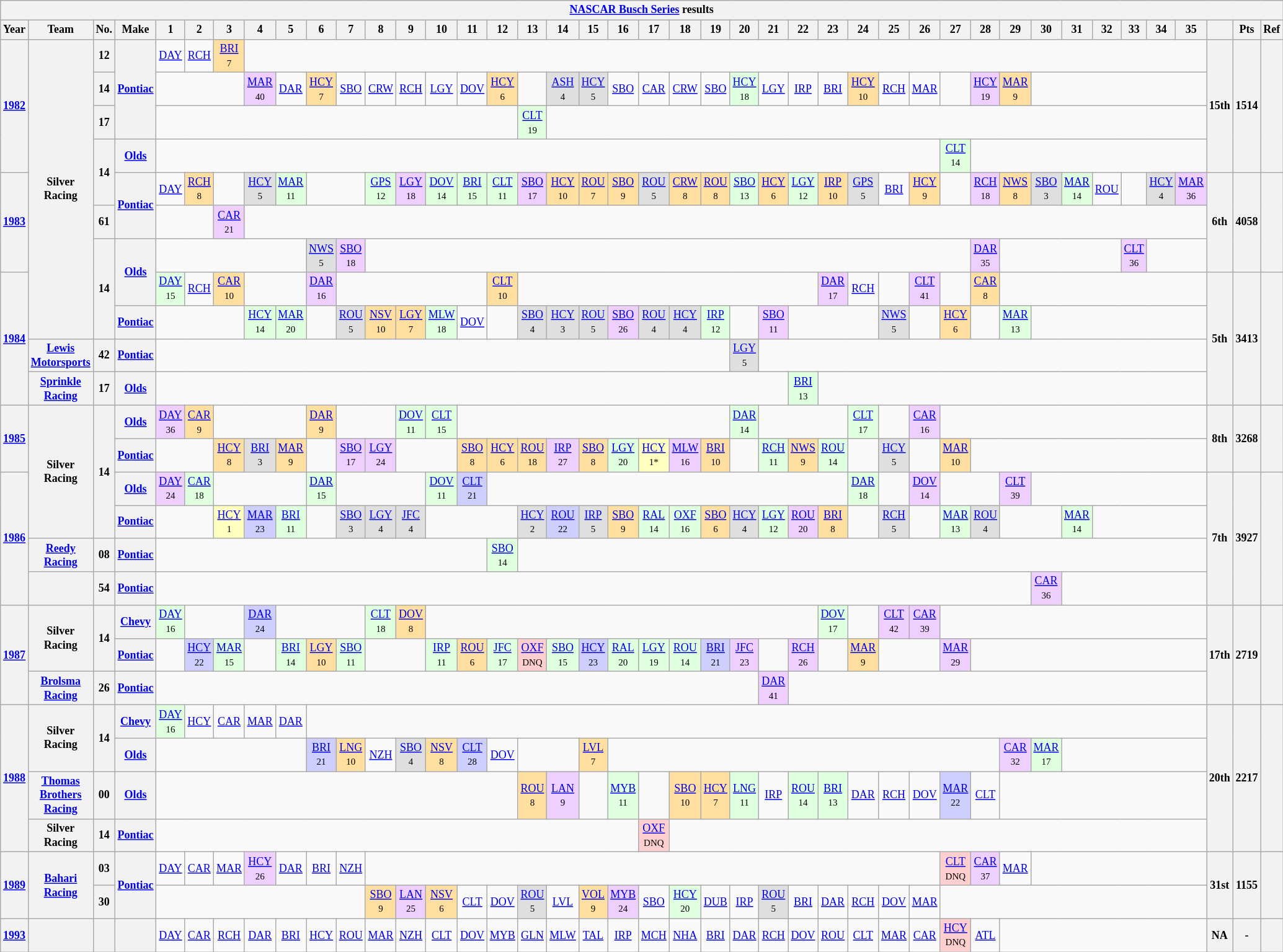<table class="wikitable" style="text-align:center; font-size:75%">
<tr>
<th colspan=42><a href='#'>NASCAR Busch Series</a> results</th>
</tr>
<tr>
<th>Year</th>
<th>Team</th>
<th>No.</th>
<th>Make</th>
<th>1</th>
<th>2</th>
<th>3</th>
<th>4</th>
<th>5</th>
<th>6</th>
<th>7</th>
<th>8</th>
<th>9</th>
<th>10</th>
<th>11</th>
<th>12</th>
<th>13</th>
<th>14</th>
<th>15</th>
<th>16</th>
<th>17</th>
<th>18</th>
<th>19</th>
<th>20</th>
<th>21</th>
<th>22</th>
<th>23</th>
<th>24</th>
<th>25</th>
<th>26</th>
<th>27</th>
<th>28</th>
<th>29</th>
<th>30</th>
<th>31</th>
<th>32</th>
<th>33</th>
<th>34</th>
<th>35</th>
<th></th>
<th>Pts</th>
<th>Ref</th>
</tr>
<tr>
<th rowspan=4><a href='#'>1982</a></th>
<th rowspan=9>Silver Racing</th>
<th>12</th>
<th rowspan=3><a href='#'>Pontiac</a></th>
<td><a href='#'>DAY</a></td>
<td><a href='#'>RCH</a></td>
<td style="background:#FFDF9F;"><a href='#'>BRI</a><br><small>7</small></td>
<td colspan=32></td>
<th rowspan=4>15th</th>
<th rowspan=4>1514</th>
<th rowspan=4></th>
</tr>
<tr>
<th>14</th>
<td colspan=3></td>
<td style="background:#EFCFFF;"><a href='#'>MAR</a><br><small>40</small></td>
<td><a href='#'>DAR</a></td>
<td style="background:#FFDF9F;"><a href='#'>HCY</a><br><small>7</small></td>
<td><a href='#'>SBO</a></td>
<td><a href='#'>CRW</a></td>
<td><a href='#'>RCH</a></td>
<td><a href='#'>LGY</a></td>
<td><a href='#'>DOV</a></td>
<td style="background:#FFDF9F;"><a href='#'>HCY</a><br><small>6</small></td>
<td></td>
<td style="background:#DFDFDF;"><a href='#'>ASH</a><br><small>4</small></td>
<td style="background:#DFDFDF;"><a href='#'>HCY</a><br><small>5</small></td>
<td><a href='#'>SBO</a></td>
<td><a href='#'>CAR</a></td>
<td><a href='#'>CRW</a></td>
<td><a href='#'>SBO</a></td>
<td style="background:#DFFFDF;"><a href='#'>HCY</a><br><small>18</small></td>
<td><a href='#'>LGY</a></td>
<td><a href='#'>IRP</a></td>
<td><a href='#'>BRI</a></td>
<td style="background:#FFDF9F;"><a href='#'>HCY</a><br><small>10</small></td>
<td><a href='#'>RCH</a></td>
<td><a href='#'>MAR</a></td>
<td></td>
<td style="background:#EFCFFF;"><a href='#'>HCY</a><br><small>19</small></td>
<td style="background:#FFDF9F;"><a href='#'>MAR</a><br><small>9</small></td>
<td colspan=6></td>
</tr>
<tr>
<th>17</th>
<td colspan=12></td>
<td style="background:#DFFFDF;"><a href='#'>CLT</a><br><small>19</small></td>
<td colspan=22></td>
</tr>
<tr>
<th rowspan=2>14</th>
<th><a href='#'>Olds</a></th>
<td colspan=26></td>
<td style="background:#DFFFDF;"><a href='#'>CLT</a><br><small>14</small></td>
<td colspan=8></td>
</tr>
<tr>
<th rowspan=3><a href='#'>1983</a></th>
<th rowspan=2><a href='#'>Pontiac</a></th>
<td><a href='#'>DAY</a></td>
<td style="background:#FFDF9F;"><a href='#'>RCH</a><br><small>8</small></td>
<td></td>
<td style="background:#DFDFDF;"><a href='#'>HCY</a><br><small>5</small></td>
<td style="background:#DFFFDF;"><a href='#'>MAR</a><br><small>11</small></td>
<td colspan=2></td>
<td style="background:#DFFFDF;"><a href='#'>GPS</a><br><small>12</small></td>
<td style="background:#EFCFFF;"><a href='#'>LGY</a><br><small>18</small></td>
<td style="background:#DFFFDF;"><a href='#'>DOV</a><br><small>14</small></td>
<td style="background:#DFFFDF;"><a href='#'>BRI</a><br><small>15</small></td>
<td style="background:#DFFFDF;"><a href='#'>CLT</a><br><small>11</small></td>
<td style="background:#EFCFFF;"><a href='#'>SBO</a><br><small>17</small></td>
<td style="background:#FFDF9F;"><a href='#'>HCY</a><br><small>10</small></td>
<td style="background:#FFDF9F;"><a href='#'>ROU</a><br><small>7</small></td>
<td style="background:#FFDF9F;"><a href='#'>SBO</a><br><small>9</small></td>
<td style="background:#DFDFDF;"><a href='#'>ROU</a><br><small>5</small></td>
<td style="background:#FFDF9F;"><a href='#'>CRW</a><br><small>8</small></td>
<td style="background:#FFDF9F;"><a href='#'>ROU</a><br><small>8</small></td>
<td style="background:#DFFFDF;"><a href='#'>SBO</a><br><small>13</small></td>
<td style="background:#FFDF9F;"><a href='#'>HCY</a><br><small>6</small></td>
<td style="background:#DFFFDF;"><a href='#'>LGY</a><br><small>12</small></td>
<td style="background:#FFDF9F;"><a href='#'>IRP</a><br><small>10</small></td>
<td style="background:#DFDFDF;"><a href='#'>GPS</a><br><small>5</small></td>
<td><a href='#'>BRI</a></td>
<td style="background:#FFDF9F;"><a href='#'>HCY</a><br><small>9</small></td>
<td></td>
<td style="background:#EFCFFF;"><a href='#'>RCH</a><br><small>18</small></td>
<td style="background:#FFDF9F;"><a href='#'>NWS</a><br><small>8</small></td>
<td style="background:#DFDFDF;"><a href='#'>SBO</a><br><small>3</small></td>
<td style="background:#DFFFDF;"><a href='#'>MAR</a><br><small>14</small></td>
<td><a href='#'>ROU</a></td>
<td></td>
<td style="background:#DFDFDF;"><a href='#'>HCY</a><br><small>4</small></td>
<td style="background:#EFCFFF;"><a href='#'>MAR</a><br><small>36</small></td>
<th rowspan=3>6th</th>
<th rowspan=3>4058</th>
<th rowspan=3></th>
</tr>
<tr>
<th>61</th>
<td colspan=2></td>
<td style="background:#EFCFFF;"><a href='#'>CAR</a><br><small>21</small></td>
<td colspan=32></td>
</tr>
<tr>
<th rowspan=3>14</th>
<th rowspan=2><a href='#'>Olds</a></th>
<td colspan=5></td>
<td style="background:#DFDFDF;"><a href='#'>NWS</a><br><small>5</small></td>
<td style="background:#EFCFFF;"><a href='#'>SBO</a><br><small>18</small></td>
<td colspan=20></td>
<td style="background:#EFCFFF;"><a href='#'>DAR</a><br><small>35</small></td>
<td colspan=4></td>
<td style="background:#EFCFFF;"><a href='#'>CLT</a><br><small>36</small></td>
<td colspan=2></td>
</tr>
<tr>
<th rowspan=4><a href='#'>1984</a></th>
<td style="background:#DFFFDF;"><a href='#'>DAY</a><br><small>15</small></td>
<td><a href='#'>RCH</a></td>
<td style="background:#FFDF9F;"><a href='#'>CAR</a><br><small>10</small></td>
<td colspan=2></td>
<td style="background:#EFCFFF;"><a href='#'>DAR</a><br><small>16</small></td>
<td colspan=5></td>
<td style="background:#FFDF9F;"><a href='#'>CLT</a><br><small>10</small></td>
<td colspan=10></td>
<td style="background:#EFCFFF;"><a href='#'>DAR</a><br><small>17</small></td>
<td><a href='#'>RCH</a></td>
<td></td>
<td style="background:#EFCFFF;"><a href='#'>CLT</a><br><small>41</small></td>
<td></td>
<td style="background:#FFDF9F;"><a href='#'>CAR</a><br><small>8</small></td>
<td colspan=7></td>
<th rowspan=4>5th</th>
<th rowspan=4>3413</th>
<th rowspan=4></th>
</tr>
<tr>
<th><a href='#'>Pontiac</a></th>
<td colspan=3></td>
<td style="background:#DFFFDF;"><a href='#'>HCY</a><br><small>14</small></td>
<td style="background:#DFFFDF;"><a href='#'>MAR</a><br><small>20</small></td>
<td></td>
<td style="background:#DFDFDF;"><a href='#'>ROU</a><br><small>5</small></td>
<td style="background:#FFDF9F;"><a href='#'>NSV</a><br><small>10</small></td>
<td style="background:#FFDF9F;"><a href='#'>LGY</a><br><small>7</small></td>
<td style="background:#DFFFDF;"><a href='#'>MLW</a><br><small>18</small></td>
<td><a href='#'>DOV</a></td>
<td></td>
<td style="background:#DFDFDF;"><a href='#'>SBO</a><br><small>4</small></td>
<td style="background:#DFDFDF;"><a href='#'>HCY</a><br><small>3</small></td>
<td style="background:#DFDFDF;"><a href='#'>ROU</a><br><small>5</small></td>
<td style="background:#EFCFFF;"><a href='#'>SBO</a><br><small>26</small></td>
<td style="background:#DFDFDF;"><a href='#'>ROU</a><br><small>4</small></td>
<td style="background:#DFDFDF;"><a href='#'>HCY</a><br><small>4</small></td>
<td style="background:#DFFFDF;"><a href='#'>IRP</a><br><small>12</small></td>
<td></td>
<td style="background:#EFCFFF;"><a href='#'>SBO</a><br><small>11</small></td>
<td colspan=3></td>
<td style="background:#DFDFDF;"><a href='#'>NWS</a><br><small>5</small></td>
<td></td>
<td style="background:#FFDF9F;"><a href='#'>HCY</a><br><small>6</small></td>
<td></td>
<td style="background:#DFFFDF;"><a href='#'>MAR</a><br><small>13</small></td>
<td colspan=6></td>
</tr>
<tr>
<th><a href='#'>Lewis Motorsports</a></th>
<th>42</th>
<th><a href='#'>Pontiac</a></th>
<td colspan=19></td>
<td style="background:#DFDFDF;"><a href='#'>LGY</a><br><small>5</small></td>
<td colspan=15></td>
</tr>
<tr>
<th><a href='#'>Sprinkle Racing</a></th>
<th>17</th>
<th><a href='#'>Olds</a></th>
<td colspan=21></td>
<td style="background:#DFFFDF;"><a href='#'>BRI</a><br><small>13</small></td>
<td colspan=13></td>
</tr>
<tr>
<th rowspan=2><a href='#'>1985</a></th>
<th rowspan=4>Silver Racing</th>
<th rowspan=4>14</th>
<th><a href='#'>Olds</a></th>
<td style="background:#EFCFFF;"><a href='#'>DAY</a><br><small>36</small></td>
<td style="background:#FFDF9F;"><a href='#'>CAR</a><br><small>9</small></td>
<td colspan=3></td>
<td style="background:#FFDF9F;"><a href='#'>DAR</a><br><small>9</small></td>
<td colspan=2></td>
<td style="background:#DFFFDF;"><a href='#'>DOV</a><br><small>11</small></td>
<td style="background:#DFFFDF;"><a href='#'>CLT</a><br><small>15</small></td>
<td colspan=9></td>
<td style="background:#DFFFDF;"><a href='#'>DAR</a><br><small>14</small></td>
<td colspan=3></td>
<td style="background:#DFFFDF;"><a href='#'>CLT</a><br><small>17</small></td>
<td></td>
<td style="background:#EFCFFF;"><a href='#'>CAR</a><br><small>16</small></td>
<td colspan=9></td>
<th rowspan=2>8th</th>
<th rowspan=2>3268</th>
<th rowspan=2></th>
</tr>
<tr>
<th><a href='#'>Pontiac</a></th>
<td colspan=2></td>
<td style="background:#FFDF9F;"><a href='#'>HCY</a><br><small>8</small></td>
<td style="background:#DFDFDF;"><a href='#'>BRI</a><br><small>3</small></td>
<td style="background:#FFDF9F;"><a href='#'>MAR</a><br><small>9</small></td>
<td></td>
<td style="background:#EFCFFF;"><a href='#'>SBO</a><br><small>17</small></td>
<td style="background:#EFCFFF;"><a href='#'>LGY</a><br><small>24</small></td>
<td colspan=2></td>
<td style="background:#FFDF9F;"><a href='#'>SBO</a><br><small>8</small></td>
<td style="background:#FFDF9F;"><a href='#'>HCY</a><br><small>6</small></td>
<td style="background:#FFDF9F;"><a href='#'>ROU</a><br><small>18</small></td>
<td style="background:#EFCFFF;"><a href='#'>IRP</a><br><small>27</small></td>
<td style="background:#FFDF9F;"><a href='#'>SBO</a><br><small>8</small></td>
<td style="background:#DFFFDF;"><a href='#'>LGY</a><br><small>20</small></td>
<td style="background:#FFFFBF;"><a href='#'>HCY</a><br><small>1*</small></td>
<td style="background:#EFCFFF;"><a href='#'>MLW</a><br><small>16</small></td>
<td style="background:#FFDF9F;"><a href='#'>BRI</a><br><small>10</small></td>
<td></td>
<td style="background:#DFFFDF;"><a href='#'>RCH</a><br><small>11</small></td>
<td style="background:#FFDF9F;"><a href='#'>NWS</a><br><small>9</small></td>
<td style="background:#DFFFDF;"><a href='#'>ROU</a><br><small>14</small></td>
<td></td>
<td style="background:#DFDFDF;"><a href='#'>HCY</a><br><small>5</small></td>
<td></td>
<td style="background:#FFDF9F;"><a href='#'>MAR</a><br><small>10</small></td>
<td colspan=8></td>
</tr>
<tr>
<th rowspan=4><a href='#'>1986</a></th>
<th><a href='#'>Olds</a></th>
<td style="background:#EFCFFF;"><a href='#'>DAY</a><br><small>24</small></td>
<td style="background:#DFFFDF;"><a href='#'>CAR</a><br><small>18</small></td>
<td colspan=3></td>
<td style="background:#DFFFDF;"><a href='#'>DAR</a><br><small>15</small></td>
<td colspan=3></td>
<td style="background:#DFFFDF;"><a href='#'>DOV</a><br><small>11</small></td>
<td style="background:#CFCFFF;"><a href='#'>CLT</a><br><small>21</small></td>
<td colspan=12></td>
<td style="background:#DFFFDF;"><a href='#'>DAR</a><br><small>18</small></td>
<td></td>
<td style="background:#EFCFFF;"><a href='#'>DOV</a><br><small>14</small></td>
<td colspan=2></td>
<td style="background:#EFCFFF;"><a href='#'>CLT</a><br><small>39</small></td>
<td colspan=6></td>
<th rowspan=4>7th</th>
<th rowspan=4>3927</th>
<th rowspan=4></th>
</tr>
<tr>
<th><a href='#'>Pontiac</a></th>
<td colspan=2></td>
<td style="background:#FFFFBF;"><a href='#'>HCY</a><br><small>1</small></td>
<td style="background:#CFCFFF;"><a href='#'>MAR</a><br><small>23</small></td>
<td style="background:#DFFFDF;"><a href='#'>BRI</a><br><small>11</small></td>
<td></td>
<td style="background:#DFDFDF;"><a href='#'>SBO</a><br><small>3</small></td>
<td style="background:#DFDFDF;"><a href='#'>LGY</a><br><small>4</small></td>
<td style="background:#DFDFDF;"><a href='#'>JFC</a><br><small>4</small></td>
<td colspan=3></td>
<td style="background:#DFDFDF;"><a href='#'>HCY</a><br><small>2</small></td>
<td style="background:#CFCFFF;"><a href='#'>ROU</a><br><small>22</small></td>
<td style="background:#DFDFDF;"><a href='#'>IRP</a><br><small>5</small></td>
<td style="background:#FFDF9F;"><a href='#'>SBO</a><br><small>9</small></td>
<td style="background:#DFFFDF;"><a href='#'>RAL</a><br><small>14</small></td>
<td style="background:#DFFFDF;"><a href='#'>OXF</a><br><small>16</small></td>
<td style="background:#FFDF9F;"><a href='#'>SBO</a><br><small>6</small></td>
<td style="background:#DFDFDF;"><a href='#'>HCY</a><br><small>4</small></td>
<td style="background:#DFFFDF;"><a href='#'>LGY</a><br><small>12</small></td>
<td style="background:#EFCFFF;"><a href='#'>ROU</a><br><small>20</small></td>
<td style="background:#FFDF9F;"><a href='#'>BRI</a><br><small>8</small></td>
<td></td>
<td style="background:#DFDFDF;"><a href='#'>RCH</a><br><small>5</small></td>
<td></td>
<td style="background:#DFFFDF;"><a href='#'>MAR</a><br><small>13</small></td>
<td style="background:#DFDFDF;"><a href='#'>ROU</a><br><small>4</small></td>
<td colspan=2></td>
<td style="background:#DFFFDF;"><a href='#'>MAR</a><br><small>14</small></td>
<td colspan=4></td>
</tr>
<tr>
<th><a href='#'>Reedy Racing</a></th>
<th>08</th>
<th><a href='#'>Pontiac</a></th>
<td colspan=11></td>
<td style="background:#DFFFDF;"><a href='#'>SBO</a><br><small>14</small></td>
<td colspan=23></td>
</tr>
<tr>
<th></th>
<th>54</th>
<th><a href='#'>Pontiac</a></th>
<td colspan=29></td>
<td style="background:#EFCFFF;"><a href='#'>CAR</a><br><small>36</small></td>
<td colspan=5></td>
</tr>
<tr>
<th rowspan=3><a href='#'>1987</a></th>
<th rowspan=2>Silver Racing</th>
<th rowspan=2>14</th>
<th><a href='#'>Chevy</a></th>
<td style="background:#DFFFDF;"><a href='#'>DAY</a><br><small>16</small></td>
<td colspan=2></td>
<td style="background:#CFCFFF;"><a href='#'>DAR</a><br><small>24</small></td>
<td colspan=3></td>
<td style="background:#DFFFDF;"><a href='#'>CLT</a><br><small>18</small></td>
<td style="background:#FFDF9F;"><a href='#'>DOV</a><br><small>8</small></td>
<td colspan=13></td>
<td style="background:#DFFFDF;"><a href='#'>DOV</a><br><small>17</small></td>
<td></td>
<td style="background:#EFCFFF;"><a href='#'>CLT</a><br><small>42</small></td>
<td style="background:#EFCFFF;"><a href='#'>CAR</a><br><small>39</small></td>
<td colspan=9></td>
<th rowspan=3>17th</th>
<th rowspan=3>2719</th>
<th rowspan=3></th>
</tr>
<tr>
<th><a href='#'>Pontiac</a></th>
<td></td>
<td style="background:#CFCFFF;"><a href='#'>HCY</a><br><small>22</small></td>
<td style="background:#DFFFDF;"><a href='#'>MAR</a><br><small>15</small></td>
<td></td>
<td style="background:#DFFFDF;"><a href='#'>BRI</a><br><small>14</small></td>
<td style="background:#FFDF9F;"><a href='#'>LGY</a><br><small>10</small></td>
<td style="background:#DFFFDF;"><a href='#'>SBO</a><br><small>11</small></td>
<td colspan=2></td>
<td style="background:#DFFFDF;"><a href='#'>IRP</a><br><small>11</small></td>
<td style="background:#FFDF9F;"><a href='#'>ROU</a><br><small>6</small></td>
<td style="background:#DFFFDF;"><a href='#'>JFC</a><br><small>17</small></td>
<td style="background:#FFCFCF;"><a href='#'>OXF</a><br><small>DNQ</small></td>
<td style="background:#DFFFDF;"><a href='#'>SBO</a><br><small>15</small></td>
<td style="background:#CFCFFF;"><a href='#'>HCY</a><br><small>23</small></td>
<td style="background:#DFFFDF;"><a href='#'>RAL</a><br><small>20</small></td>
<td style="background:#DFFFDF;"><a href='#'>LGY</a><br><small>19</small></td>
<td style="background:#DFFFDF;"><a href='#'>ROU</a><br><small>14</small></td>
<td style="background:#CFCFFF;"><a href='#'>BRI</a><br><small>21</small></td>
<td style="background:#EFCFFF;"><a href='#'>JFC</a><br><small>23</small></td>
<td></td>
<td style="background:#EFCFFF;"><a href='#'>RCH</a><br><small>26</small></td>
<td></td>
<td style="background:#FFDF9F;"><a href='#'>MAR</a><br><small>9</small></td>
<td colspan=2></td>
<td style="background:#EFCFFF;"><a href='#'>MAR</a><br><small>29</small></td>
<td colspan=8></td>
</tr>
<tr>
<th><a href='#'>Brolsma Racing</a></th>
<th>26</th>
<th><a href='#'>Pontiac</a></th>
<td colspan=20></td>
<td style="background:#EFCFFF;"><a href='#'>DAR</a><br><small>41</small></td>
<td colspan=14></td>
</tr>
<tr>
<th rowspan=4><a href='#'>1988</a></th>
<th rowspan=2>Silver Racing</th>
<th rowspan=2>14</th>
<th><a href='#'>Chevy</a></th>
<td style="background:#DFFFDF;"><a href='#'>DAY</a><br><small>16</small></td>
<td><a href='#'>HCY</a></td>
<td><a href='#'>CAR</a></td>
<td><a href='#'>MAR</a></td>
<td><a href='#'>DAR</a></td>
<td colspan=30></td>
<th rowspan=4>20th</th>
<th rowspan=4>2217</th>
<th rowspan=4></th>
</tr>
<tr>
<th><a href='#'>Olds</a></th>
<td colspan=5></td>
<td style="background:#CFCFFF;"><a href='#'>BRI</a><br><small>21</small></td>
<td style="background:#FFDF9F;"><a href='#'>LNG</a><br><small>10</small></td>
<td><a href='#'>NZH</a></td>
<td style="background:#DFDFDF;"><a href='#'>SBO</a><br><small>4</small></td>
<td style="background:#FFDF9F;"><a href='#'>NSV</a><br><small>8</small></td>
<td style="background:#CFCFFF;"><a href='#'>CLT</a><br><small>28</small></td>
<td><a href='#'>DOV</a></td>
<td colspan=2></td>
<td style="background:#FFDF9F;"><a href='#'>LVL</a><br><small>7</small></td>
<td colspan=13></td>
<td style="background:#EFCFFF;"><a href='#'>CAR</a><br><small>32</small></td>
<td style="background:#DFFFDF;"><a href='#'>MAR</a><br><small>17</small></td>
<td colspan=5></td>
</tr>
<tr>
<th><a href='#'>Thomas Brothers Racing</a></th>
<th>00</th>
<th><a href='#'>Olds</a></th>
<td colspan=12></td>
<td style="background:#FFDF9F;"><a href='#'>ROU</a><br><small>8</small></td>
<td style="background:#EFCFFF;"><a href='#'>LAN</a><br><small>9</small></td>
<td></td>
<td style="background:#DFFFDF;"><a href='#'>MYB</a><br><small>11</small></td>
<td></td>
<td style="background:#FFDF9F;"><a href='#'>SBO</a><br><small>10</small></td>
<td style="background:#FFDF9F;"><a href='#'>HCY</a><br><small>7</small></td>
<td style="background:#DFFFDF;"><a href='#'>LNG</a><br><small>11</small></td>
<td><a href='#'>IRP</a></td>
<td style="background:#DFFFDF;"><a href='#'>ROU</a><br><small>14</small></td>
<td style="background:#DFFFDF;"><a href='#'>BRI</a><br><small>13</small></td>
<td><a href='#'>DAR</a></td>
<td><a href='#'>RCH</a></td>
<td><a href='#'>DOV</a></td>
<td style="background:#CFCFFF;"><a href='#'>MAR</a><br><small>22</small></td>
<td><a href='#'>CLT</a></td>
<td colspan=7></td>
</tr>
<tr>
<th>Silver Racing</th>
<th>14</th>
<th><a href='#'>Pontiac</a></th>
<td colspan=16></td>
<td style="background:#FFCFCF;"><a href='#'>OXF</a><br><small>DNQ</small></td>
<td colspan=18></td>
</tr>
<tr>
<th rowspan=2><a href='#'>1989</a></th>
<th rowspan=2><a href='#'>Bahari Racing</a></th>
<th>03</th>
<th rowspan=2><a href='#'>Pontiac</a></th>
<td><a href='#'>DAY</a></td>
<td><a href='#'>CAR</a></td>
<td><a href='#'>MAR</a></td>
<td style="background:#EFCFFF;"><a href='#'>HCY</a><br><small>26</small></td>
<td><a href='#'>DAR</a></td>
<td><a href='#'>BRI</a></td>
<td><a href='#'>NZH</a></td>
<td colspan=19></td>
<td style="background:#FFCFCF;"><a href='#'>CLT</a><br><small>DNQ</small></td>
<td style="background:#EFCFFF;"><a href='#'>CAR</a><br><small>37</small></td>
<td><a href='#'>MAR</a></td>
<td colspan=6></td>
<th rowspan=2>31st</th>
<th rowspan=2>1155</th>
<th rowspan=2></th>
</tr>
<tr>
<th>30</th>
<td colspan=7></td>
<td style="background:#FFDF9F;"><a href='#'>SBO</a><br><small>9</small></td>
<td style="background:#EFCFFF;"><a href='#'>LAN</a><br><small>25</small></td>
<td style="background:#FFDF9F;"><a href='#'>NSV</a><br><small>6</small></td>
<td><a href='#'>CLT</a></td>
<td><a href='#'>DOV</a></td>
<td style="background:#DFDFDF;"><a href='#'>ROU</a><br><small>5</small></td>
<td><a href='#'>LVL</a></td>
<td style="background:#FFDF9F;"><a href='#'>VOL</a><br><small>9</small></td>
<td style="background:#EFCFFF;"><a href='#'>MYB</a><br><small>24</small></td>
<td><a href='#'>SBO</a></td>
<td style="background:#DFFFDF;"><a href='#'>HCY</a><br><small>20</small></td>
<td><a href='#'>DUB</a></td>
<td><a href='#'>IRP</a></td>
<td style="background:#DFDFDF;"><a href='#'>ROU</a><br><small>5</small></td>
<td><a href='#'>BRI</a></td>
<td><a href='#'>DAR</a></td>
<td><a href='#'>RCH</a></td>
<td><a href='#'>DOV</a></td>
<td><a href='#'>MAR</a></td>
<td colspan=9></td>
</tr>
<tr>
<th><a href='#'>1993</a></th>
<th></th>
<th></th>
<th></th>
<td><a href='#'>DAY</a></td>
<td><a href='#'>CAR</a></td>
<td><a href='#'>RCH</a></td>
<td><a href='#'>DAR</a></td>
<td><a href='#'>BRI</a></td>
<td><a href='#'>HCY</a></td>
<td><a href='#'>ROU</a></td>
<td><a href='#'>MAR</a></td>
<td><a href='#'>NZH</a></td>
<td><a href='#'>CLT</a></td>
<td><a href='#'>DOV</a></td>
<td><a href='#'>MYB</a></td>
<td><a href='#'>GLN</a></td>
<td><a href='#'>MLW</a></td>
<td><a href='#'>TAL</a></td>
<td><a href='#'>IRP</a></td>
<td><a href='#'>MCH</a></td>
<td><a href='#'>NHA</a></td>
<td><a href='#'>BRI</a></td>
<td><a href='#'>DAR</a></td>
<td><a href='#'>RCH</a></td>
<td><a href='#'>DOV</a></td>
<td><a href='#'>ROU</a></td>
<td><a href='#'>CLT</a></td>
<td><a href='#'>MAR</a></td>
<td><a href='#'>CAR</a></td>
<td style="background:#FFCFCF;"><a href='#'>HCY</a><br><small>DNQ</small></td>
<td><a href='#'>ATL</a></td>
<td colspan=7></td>
<th>NA</th>
<th>-</th>
<th></th>
</tr>
</table>
